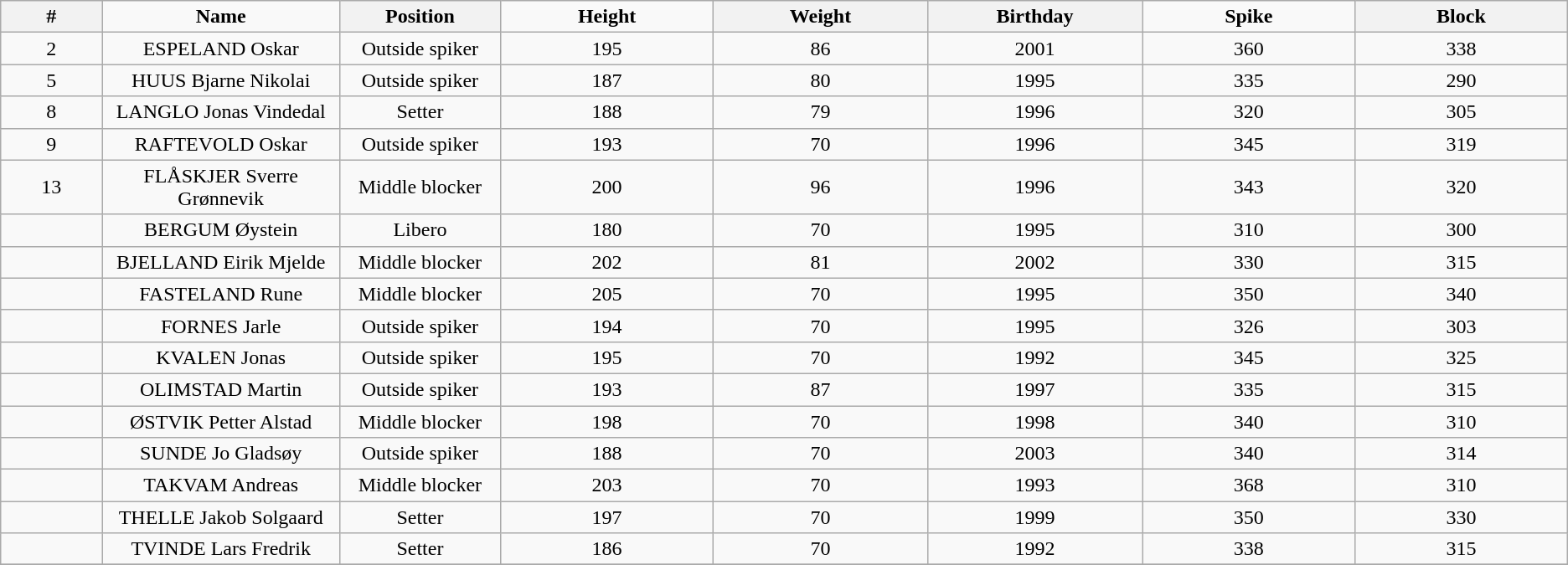<table class="wikitable sortable" style="text-align:center;">
<tr>
<th style="width:5em">#</th>
<td style="width:12em"><strong>Name</strong></td>
<th style="width:8em"><strong>Position</strong></th>
<td style="width:11em"><strong>Height</strong></td>
<th style="width:11em"><strong>Weight</strong></th>
<th style="width:11em"><strong>Birthday</strong></th>
<td style="width:11em"><strong>Spike</strong></td>
<th style="width:11em"><strong>Block</strong></th>
</tr>
<tr>
<td>2</td>
<td>ESPELAND Oskar</td>
<td>Outside spiker</td>
<td>195</td>
<td>86</td>
<td>2001</td>
<td>360</td>
<td>338</td>
</tr>
<tr>
<td>5</td>
<td>HUUS Bjarne Nikolai</td>
<td>Outside spiker</td>
<td>187</td>
<td>80</td>
<td>1995</td>
<td>335</td>
<td>290</td>
</tr>
<tr>
<td>8</td>
<td>LANGLO Jonas Vindedal</td>
<td>Setter</td>
<td>188</td>
<td>79</td>
<td>1996</td>
<td>320</td>
<td>305</td>
</tr>
<tr>
<td>9</td>
<td>RAFTEVOLD Oskar</td>
<td>Outside spiker</td>
<td>193</td>
<td>70</td>
<td>1996</td>
<td>345</td>
<td>319</td>
</tr>
<tr>
<td>13</td>
<td>FLÅSKJER Sverre Grønnevik</td>
<td>Middle blocker</td>
<td>200</td>
<td>96</td>
<td>1996</td>
<td>343</td>
<td>320</td>
</tr>
<tr>
<td></td>
<td>BERGUM Øystein</td>
<td>Libero</td>
<td>180</td>
<td>70</td>
<td>1995</td>
<td>310</td>
<td>300</td>
</tr>
<tr>
<td></td>
<td>BJELLAND Eirik Mjelde</td>
<td>Middle blocker</td>
<td>202</td>
<td>81</td>
<td>2002</td>
<td>330</td>
<td>315</td>
</tr>
<tr>
<td></td>
<td>FASTELAND Rune</td>
<td>Middle blocker</td>
<td>205</td>
<td>70</td>
<td>1995</td>
<td>350</td>
<td>340</td>
</tr>
<tr>
<td></td>
<td>FORNES Jarle</td>
<td>Outside spiker</td>
<td>194</td>
<td>70</td>
<td>1995</td>
<td>326</td>
<td>303</td>
</tr>
<tr>
<td></td>
<td>KVALEN Jonas</td>
<td>Outside spiker</td>
<td>195</td>
<td>70</td>
<td>1992</td>
<td>345</td>
<td>325</td>
</tr>
<tr>
<td></td>
<td>OLIMSTAD Martin</td>
<td>Outside spiker</td>
<td>193</td>
<td>87</td>
<td>1997</td>
<td>335</td>
<td>315</td>
</tr>
<tr>
<td></td>
<td>ØSTVIK Petter Alstad</td>
<td>Middle blocker</td>
<td>198</td>
<td>70</td>
<td>1998</td>
<td>340</td>
<td>310</td>
</tr>
<tr>
<td></td>
<td>SUNDE Jo Gladsøy</td>
<td>Outside spiker</td>
<td>188</td>
<td>70</td>
<td>2003</td>
<td>340</td>
<td>314</td>
</tr>
<tr>
<td></td>
<td>TAKVAM Andreas</td>
<td>Middle blocker</td>
<td>203</td>
<td>70</td>
<td>1993</td>
<td>368</td>
<td>310</td>
</tr>
<tr>
<td></td>
<td>THELLE Jakob Solgaard</td>
<td>Setter</td>
<td>197</td>
<td>70</td>
<td>1999</td>
<td>350</td>
<td>330</td>
</tr>
<tr>
<td></td>
<td>TVINDE Lars Fredrik</td>
<td>Setter</td>
<td>186</td>
<td>70</td>
<td>1992</td>
<td>338</td>
<td>315</td>
</tr>
<tr>
</tr>
</table>
